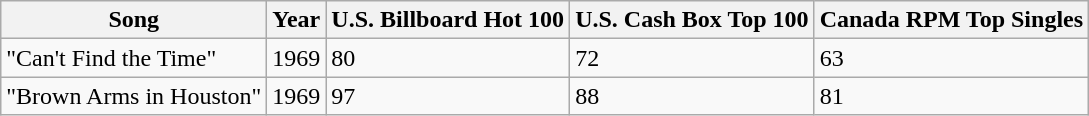<table class="wikitable">
<tr>
<th>Song</th>
<th>Year</th>
<th>U.S. Billboard Hot 100</th>
<th>U.S. Cash Box Top 100</th>
<th>Canada RPM Top Singles</th>
</tr>
<tr>
<td>"Can't Find the Time"</td>
<td>1969</td>
<td>80</td>
<td>72</td>
<td>63</td>
</tr>
<tr>
<td>"Brown Arms in Houston"</td>
<td>1969</td>
<td>97</td>
<td>88</td>
<td>81</td>
</tr>
</table>
